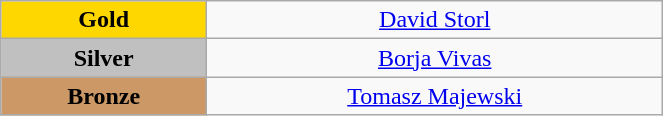<table class="wikitable" style=" text-align:center; " width="35%">
<tr>
<td bgcolor="gold"><strong>Gold</strong></td>
<td><a href='#'>David Storl</a><br>  <small><em></em></small></td>
</tr>
<tr>
<td bgcolor="silver"><strong>Silver</strong></td>
<td><a href='#'>Borja Vivas</a><br>  <small><em></em></small></td>
</tr>
<tr>
<td bgcolor="CC9966"><strong>Bronze</strong></td>
<td><a href='#'>Tomasz Majewski</a><br>  <small><em></em></small></td>
</tr>
</table>
